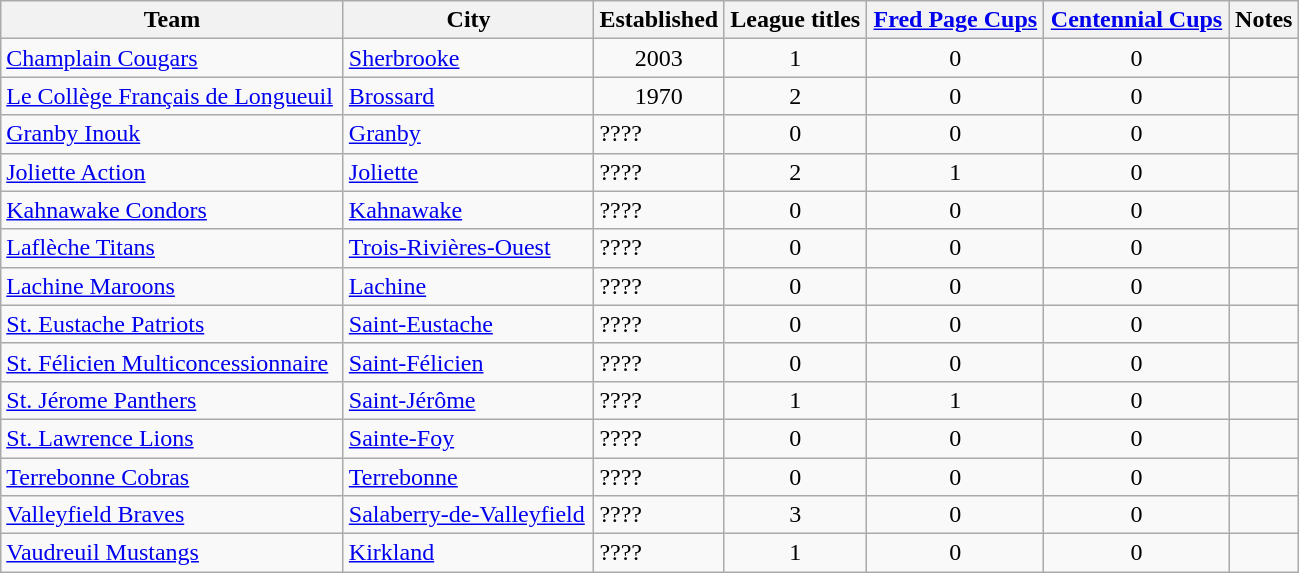<table class="wikitable">
<tr>
<th>Team</th>
<th>City</th>
<th bgcolor="#DDDDFF" width="10%">Established</th>
<th>League titles</th>
<th><a href='#'>Fred Page Cups</a></th>
<th><a href='#'>Centennial Cups</a></th>
<th>Notes</th>
</tr>
<tr>
<td><a href='#'>Champlain Cougars</a></td>
<td><a href='#'>Sherbrooke</a></td>
<td align=center>2003</td>
<td align=center>1</td>
<td align=center>0</td>
<td align=center>0</td>
<td></td>
</tr>
<tr>
<td><a href='#'>Le Collège Français de Longueuil</a></td>
<td><a href='#'>Brossard</a></td>
<td align=center>1970</td>
<td align=center>2</td>
<td align=center>0</td>
<td align=center>0</td>
<td></td>
</tr>
<tr>
<td><a href='#'>Granby Inouk</a></td>
<td><a href='#'>Granby</a></td>
<td>????</td>
<td align=center>0</td>
<td align=center>0</td>
<td align=center>0</td>
<td></td>
</tr>
<tr>
<td><a href='#'>Joliette Action</a></td>
<td><a href='#'>Joliette</a></td>
<td>????</td>
<td align=center>2</td>
<td align=center>1</td>
<td align=center>0</td>
<td></td>
</tr>
<tr>
<td><a href='#'>Kahnawake Condors</a></td>
<td><a href='#'>Kahnawake</a></td>
<td>????</td>
<td align=center>0</td>
<td align=center>0</td>
<td align=center>0</td>
<td></td>
</tr>
<tr>
<td><a href='#'>Laflèche Titans</a></td>
<td><a href='#'>Trois-Rivières-Ouest</a></td>
<td>????</td>
<td align=center>0</td>
<td align=center>0</td>
<td align=center>0</td>
<td></td>
</tr>
<tr>
<td><a href='#'>Lachine Maroons</a></td>
<td><a href='#'>Lachine</a></td>
<td>????</td>
<td align=center>0</td>
<td align=center>0</td>
<td align=center>0</td>
<td></td>
</tr>
<tr>
<td><a href='#'>St. Eustache Patriots</a></td>
<td><a href='#'>Saint-Eustache</a></td>
<td>????</td>
<td align=center>0</td>
<td align=center>0</td>
<td align=center>0</td>
<td></td>
</tr>
<tr>
<td><a href='#'>St. Félicien Multiconcessionnaire</a></td>
<td><a href='#'>Saint-Félicien</a></td>
<td>????</td>
<td align=center>0</td>
<td align=center>0</td>
<td align=center>0</td>
<td></td>
</tr>
<tr>
<td><a href='#'>St. Jérome Panthers</a></td>
<td><a href='#'>Saint-Jérôme</a></td>
<td>????</td>
<td align=center>1</td>
<td align=center>1</td>
<td align=center>0</td>
<td></td>
</tr>
<tr>
<td><a href='#'>St. Lawrence Lions</a></td>
<td><a href='#'>Sainte-Foy</a></td>
<td>????</td>
<td align=center>0</td>
<td align=center>0</td>
<td align=center>0</td>
<td></td>
</tr>
<tr>
<td><a href='#'>Terrebonne Cobras</a></td>
<td><a href='#'>Terrebonne</a></td>
<td>????</td>
<td align=center>0</td>
<td align=center>0</td>
<td align=center>0</td>
<td></td>
</tr>
<tr>
<td><a href='#'>Valleyfield Braves</a></td>
<td><a href='#'>Salaberry-de-Valleyfield</a></td>
<td>????</td>
<td align=center>3</td>
<td align=center>0</td>
<td align=center>0</td>
<td></td>
</tr>
<tr>
<td><a href='#'>Vaudreuil Mustangs</a></td>
<td><a href='#'>Kirkland</a></td>
<td>????</td>
<td align=center>1</td>
<td align=center>0</td>
<td align=center>0</td>
<td></td>
</tr>
</table>
